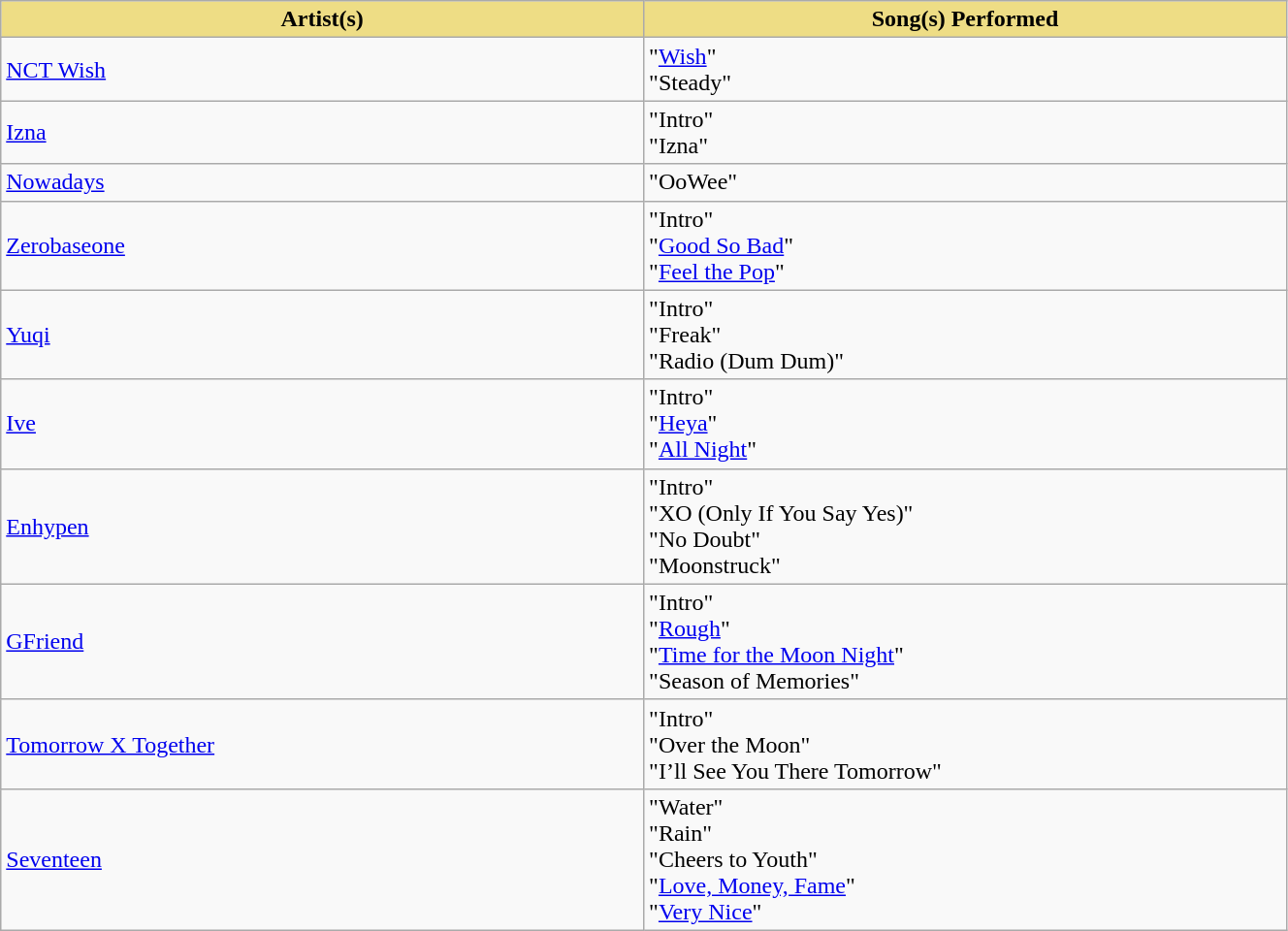<table class="wikitable" style="width:70%">
<tr>
<th scope="col" style="background-color:#EEDD85; width:30%">Artist(s)</th>
<th scope="col" style="background-color:#EEDD85; width:30%">Song(s) Performed</th>
</tr>
<tr>
<td><a href='#'>NCT Wish</a></td>
<td>"<a href='#'>Wish</a>" <br>"Steady"</td>
</tr>
<tr>
<td><a href='#'>Izna</a></td>
<td>"Intro"<br>"Izna"</td>
</tr>
<tr>
<td><a href='#'>Nowadays</a></td>
<td>"OoWee"</td>
</tr>
<tr>
<td><a href='#'>Zerobaseone</a></td>
<td>"Intro"<br>"<a href='#'>Good So Bad</a>" <br>"<a href='#'>Feel the Pop</a>"</td>
</tr>
<tr>
<td><a href='#'>Yuqi</a></td>
<td>"Intro"<br>"Freak" <br>"Radio (Dum Dum)"</td>
</tr>
<tr>
<td><a href='#'>Ive</a></td>
<td>"Intro"<br>"<a href='#'>Heya</a>" <br>"<a href='#'>All Night</a>" </td>
</tr>
<tr>
<td><a href='#'>Enhypen</a></td>
<td>"Intro"<br>"XO (Only If You Say Yes)" <br>"No Doubt" <br>"Moonstruck"</td>
</tr>
<tr>
<td><a href='#'>GFriend</a></td>
<td>"Intro"<br>"<a href='#'>Rough</a>" <br>"<a href='#'>Time for the Moon Night</a>" <br>"Season of Memories"</td>
</tr>
<tr>
<td><a href='#'>Tomorrow X Together</a></td>
<td>"Intro"<br>"Over the Moon" <br>"I’ll See You There Tomorrow"</td>
</tr>
<tr>
<td><a href='#'>Seventeen</a></td>
<td>"Water"  <br>"Rain"  <br>"Cheers to Youth"  <br>"<a href='#'>Love, Money, Fame</a>" <br>"<a href='#'>Very Nice</a>"</td>
</tr>
</table>
